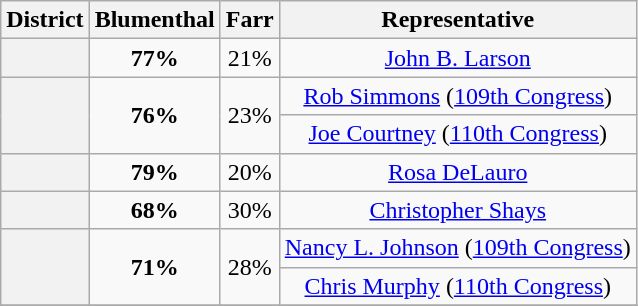<table class="wikitable">
<tr>
<th>District</th>
<th>Blumenthal</th>
<th>Farr</th>
<th>Representative</th>
</tr>
<tr align=center>
<th></th>
<td><strong>77%</strong></td>
<td>21%</td>
<td><a href='#'>John B. Larson</a></td>
</tr>
<tr align=center>
<th rowspan=2 ></th>
<td rowspan=2><strong>76%</strong></td>
<td rowspan=2>23%</td>
<td><a href='#'>Rob Simmons</a> (<a href='#'>109th Congress</a>)</td>
</tr>
<tr align=center>
<td><a href='#'>Joe Courtney</a> (<a href='#'>110th Congress</a>)</td>
</tr>
<tr align=center>
<th></th>
<td><strong>79%</strong></td>
<td>20%</td>
<td><a href='#'>Rosa DeLauro</a></td>
</tr>
<tr align=center>
<th></th>
<td><strong>68%</strong></td>
<td>30%</td>
<td><a href='#'>Christopher Shays</a></td>
</tr>
<tr align=center>
<th rowspan=2 ></th>
<td rowspan=2><strong>71%</strong></td>
<td rowspan=2>28%</td>
<td><a href='#'>Nancy L. Johnson</a> (<a href='#'>109th Congress</a>)</td>
</tr>
<tr align=center>
<td><a href='#'>Chris Murphy</a> (<a href='#'>110th Congress</a>)</td>
</tr>
<tr align=center>
</tr>
</table>
